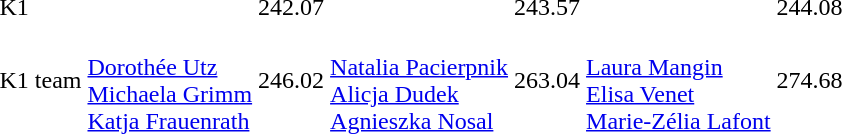<table>
<tr>
<td>K1</td>
<td></td>
<td>242.07</td>
<td></td>
<td>243.57</td>
<td></td>
<td>244.08</td>
</tr>
<tr>
<td>K1 team</td>
<td><br><a href='#'>Dorothée Utz</a><br><a href='#'>Michaela Grimm</a><br><a href='#'>Katja Frauenrath</a></td>
<td>246.02</td>
<td><br><a href='#'>Natalia Pacierpnik</a><br><a href='#'>Alicja Dudek</a><br><a href='#'>Agnieszka Nosal</a></td>
<td>263.04</td>
<td><br><a href='#'>Laura Mangin</a><br><a href='#'>Elisa Venet</a><br><a href='#'>Marie-Zélia Lafont</a></td>
<td>274.68</td>
</tr>
</table>
